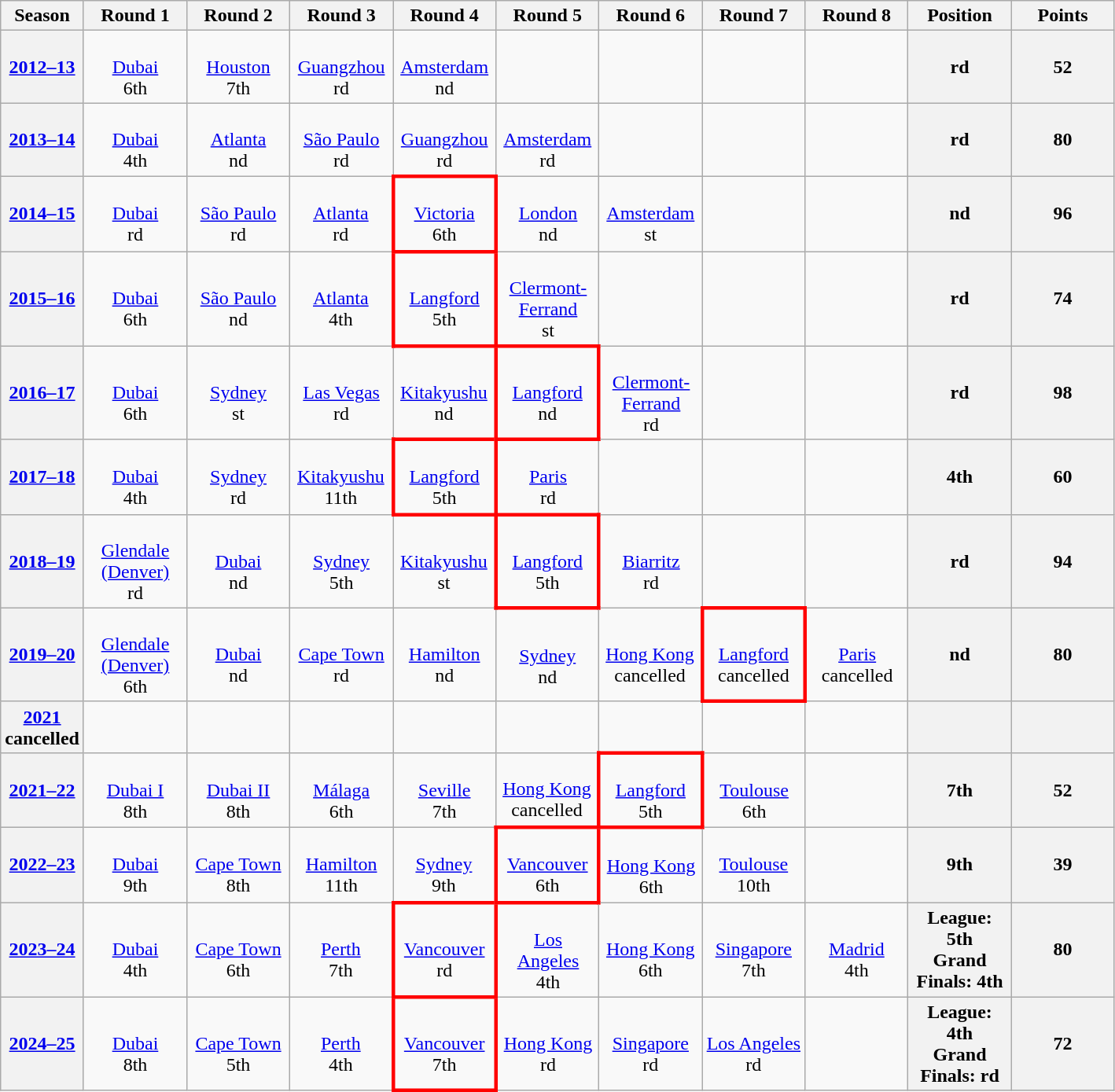<table class="wikitable">
<tr>
<th>Season</th>
<th width="80">Round 1</th>
<th width="80">Round 2</th>
<th width="80">Round 3</th>
<th width="80">Round 4</th>
<th width="80">Round 5</th>
<th width="80">Round 6</th>
<th width="80">Round 7</th>
<th width="80">Round 8</th>
<th width="80">Position</th>
<th width="80">Points</th>
</tr>
<tr>
<th align="left"><a href='#'>2012–13</a></th>
<td align="center"><br> <a href='#'>Dubai</a><br> 6th</td>
<td align="center"><br> <a href='#'>Houston</a><br> 7th</td>
<td align="center"><br> <a href='#'>Guangzhou</a><br> rd</td>
<td align="center"><br> <a href='#'>Amsterdam</a><br> nd</td>
<td align="center"></td>
<td align="center"></td>
<td align="center"></td>
<td align="center"></td>
<th>rd</th>
<th>52</th>
</tr>
<tr>
<th align="left"><a href='#'>2013–14</a></th>
<td align="center"><br> <a href='#'>Dubai</a><br> 4th</td>
<td align="center"><br> <a href='#'>Atlanta</a><br> nd</td>
<td align="center"><br> <a href='#'>São Paulo</a><br> rd</td>
<td align="center"><br> <a href='#'>Guangzhou</a><br> rd</td>
<td align="center"><br> <a href='#'>Amsterdam</a><br> rd</td>
<td align="center"></td>
<td align="center"></td>
<td align="center"></td>
<th>rd</th>
<th>80</th>
</tr>
<tr>
<th align="left"><a href='#'>2014–15</a></th>
<td align="center"><br> <a href='#'>Dubai</a><br> rd</td>
<td align="center"><br> <a href='#'>São Paulo</a><br> rd</td>
<td align="center"><br> <a href='#'>Atlanta</a><br> rd</td>
<td align="center" style="border: 3px solid red"><br> <a href='#'>Victoria</a><br> 6th</td>
<td align="center"><br> <a href='#'>London</a><br> nd</td>
<td align="center"><br> <a href='#'>Amsterdam</a><br> st</td>
<td align="center"></td>
<td align="center"></td>
<th>nd</th>
<th>96</th>
</tr>
<tr>
<th align="left"><a href='#'>2015–16</a></th>
<td align="center"><br> <a href='#'>Dubai</a><br> 6th</td>
<td align="center"><br> <a href='#'>São Paulo</a><br> nd</td>
<td align="center"><br> <a href='#'>Atlanta</a><br> 4th</td>
<td align="center" style="border: 3px solid red"><br> <a href='#'>Langford</a><br> 5th</td>
<td align="center"><br> <a href='#'>Clermont-Ferrand</a><br> st</td>
<td align="center"></td>
<td align="center"></td>
<td align="center"></td>
<th>rd</th>
<th>74</th>
</tr>
<tr>
<th align="left"><a href='#'>2016–17</a></th>
<td align="center"><br> <a href='#'>Dubai</a><br> 6th</td>
<td align="center"><br> <a href='#'>Sydney</a><br> st</td>
<td align="center"><br> <a href='#'>Las Vegas</a><br> rd</td>
<td align="center"><br> <a href='#'>Kitakyushu</a><br> nd</td>
<td align="center" style="border: 3px solid red"><br> <a href='#'>Langford</a><br> nd</td>
<td align="center"><br> <a href='#'>Clermont-Ferrand</a><br> rd</td>
<td align="center"></td>
<td align="center"></td>
<th>rd</th>
<th>98</th>
</tr>
<tr>
<th align="left"><a href='#'>2017–18</a></th>
<td align="center"><br> <a href='#'>Dubai</a><br> 4th</td>
<td align="center"><br> <a href='#'>Sydney</a><br> rd</td>
<td align="center"><br> <a href='#'>Kitakyushu</a><br> 11th</td>
<td align="center" style="border: 3px solid red"><br> <a href='#'>Langford</a><br> 5th</td>
<td align="center"><br> <a href='#'>Paris</a><br> rd</td>
<td align="center"></td>
<td align="center"></td>
<td align="center"></td>
<th>4th</th>
<th>60</th>
</tr>
<tr>
<th align="left"><a href='#'>2018–19</a></th>
<td align="center"><br> <a href='#'>Glendale (Denver)</a><br> rd</td>
<td align="center"><br> <a href='#'>Dubai</a><br> nd</td>
<td align="center"><br> <a href='#'>Sydney</a><br> 5th</td>
<td align="center"><br> <a href='#'>Kitakyushu</a><br> st</td>
<td align="center" style="border: 3px solid red"><br> <a href='#'>Langford</a><br> 5th</td>
<td align="center"><br> <a href='#'>Biarritz</a><br> rd</td>
<td align="center"></td>
<td align="center"></td>
<th>rd</th>
<th>94</th>
</tr>
<tr>
<th align="left"><a href='#'>2019–20</a></th>
<td align="center"><br> <a href='#'>Glendale (Denver)</a><br> 6th</td>
<td align="center"><br> <a href='#'>Dubai</a><br> nd</td>
<td align="center"><br> <a href='#'>Cape Town</a><br> rd</td>
<td align="center"><br> <a href='#'>Hamilton</a><br> nd</td>
<td align="center"><br> <a href='#'>Sydney</a><br> nd</td>
<td align="center"><br> <a href='#'>Hong Kong</a><br> cancelled</td>
<td align="center" style="border: 3px solid red"><br> <a href='#'>Langford</a><br> cancelled</td>
<td align="center"><br> <a href='#'>Paris</a><br> cancelled</td>
<th>nd</th>
<th>80</th>
</tr>
<tr>
<th align="left"><a href='#'>2021</a><br>cancelled</th>
<td align="center"></td>
<td align="center"></td>
<td align="center"></td>
<td align="center"></td>
<td align="center"></td>
<td align="center"></td>
<td align="center"></td>
<td align="center"></td>
<th></th>
<th></th>
</tr>
<tr>
<th align="left"><a href='#'>2021–22</a></th>
<td align="center"><br> <a href='#'>Dubai I</a><br>8th</td>
<td align="center"><br> <a href='#'>Dubai II</a><br>8th</td>
<td align="center"><br> <a href='#'>Málaga</a><br>6th</td>
<td align="center"><br> <a href='#'>Seville</a><br>7th</td>
<td align="center"><br> <a href='#'>Hong Kong</a><br> cancelled</td>
<td align="center" style="border: 3px solid red"><br> <a href='#'>Langford</a><br>5th</td>
<td align="center"><br> <a href='#'>Toulouse</a><br>6th</td>
<td align="center"></td>
<th>7th</th>
<th>52</th>
</tr>
<tr>
<th align="left"><a href='#'>2022–23</a></th>
<td align="center"><br> <a href='#'>Dubai</a><br>9th</td>
<td align="center"><br> <a href='#'>Cape Town</a><br>8th</td>
<td align="center"><br> <a href='#'>Hamilton</a><br>11th</td>
<td align="center"><br> <a href='#'>Sydney</a><br>9th</td>
<td align="center" style="border: 3px solid red"><br> <a href='#'>Vancouver</a><br>6th</td>
<td align="center"><br> <a href='#'>Hong Kong</a><br>6th</td>
<td align="center"><br> <a href='#'>Toulouse</a><br>10th</td>
<td align="center"></td>
<th>9th</th>
<th>39</th>
</tr>
<tr>
<th align="left"><a href='#'>2023–24</a></th>
<td align="center"><br> <a href='#'>Dubai</a><br>4th</td>
<td align="center"><br> <a href='#'>Cape Town</a><br>6th</td>
<td align="center"><br> <a href='#'>Perth</a><br>7th</td>
<td align="center" style="border: 3px solid red"><br> <a href='#'>Vancouver</a><br>rd</td>
<td align="center"><br> <a href='#'>Los Angeles</a><br>4th</td>
<td align="center"><br> <a href='#'>Hong Kong</a><br>6th</td>
<td align="center"><br> <a href='#'>Singapore</a><br>7th</td>
<td align="center"><br> <a href='#'>Madrid</a><br>4th</td>
<th>League: 5th<br>Grand Finals: 4th</th>
<th>80</th>
</tr>
<tr>
<th align="left"><a href='#'>2024–25</a></th>
<td align="center"><br> <a href='#'>Dubai</a><br>8th</td>
<td align="center"><br> <a href='#'>Cape Town</a><br>5th</td>
<td align="center"><br> <a href='#'>Perth</a><br>4th</td>
<td align="center" style="border: 3px solid red"><br> <a href='#'>Vancouver</a><br>7th</td>
<td align="center"><br> <a href='#'>Hong Kong</a><br>rd</td>
<td align="center"><br> <a href='#'>Singapore</a><br>rd</td>
<td align="center"><br> <a href='#'>Los Angeles</a><br>rd</td>
<td align="center"></td>
<th>League: 4th<br>Grand Finals: rd</th>
<th>72</th>
</tr>
</table>
